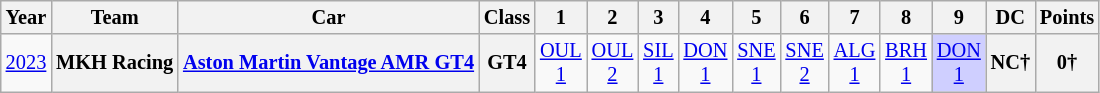<table class="wikitable" style="text-align:center; font-size:85%">
<tr>
<th>Year</th>
<th>Team</th>
<th>Car</th>
<th>Class</th>
<th>1</th>
<th>2</th>
<th>3</th>
<th>4</th>
<th>5</th>
<th>6</th>
<th>7</th>
<th>8</th>
<th>9</th>
<th>DC</th>
<th>Points</th>
</tr>
<tr>
<td><a href='#'>2023</a></td>
<th nowrap>MKH Racing</th>
<th nowrap><a href='#'>Aston Martin Vantage AMR GT4</a></th>
<th>GT4</th>
<td><a href='#'>OUL<br>1</a></td>
<td><a href='#'>OUL<br>2</a></td>
<td><a href='#'>SIL<br>1</a></td>
<td><a href='#'>DON<br>1</a></td>
<td><a href='#'>SNE<br>1</a></td>
<td><a href='#'>SNE<br>2</a></td>
<td><a href='#'>ALG<br>1</a></td>
<td><a href='#'>BRH<br>1</a></td>
<td style="background:#CFCFFF;"><a href='#'>DON<br>1</a><br></td>
<th>NC†</th>
<th>0†</th>
</tr>
</table>
